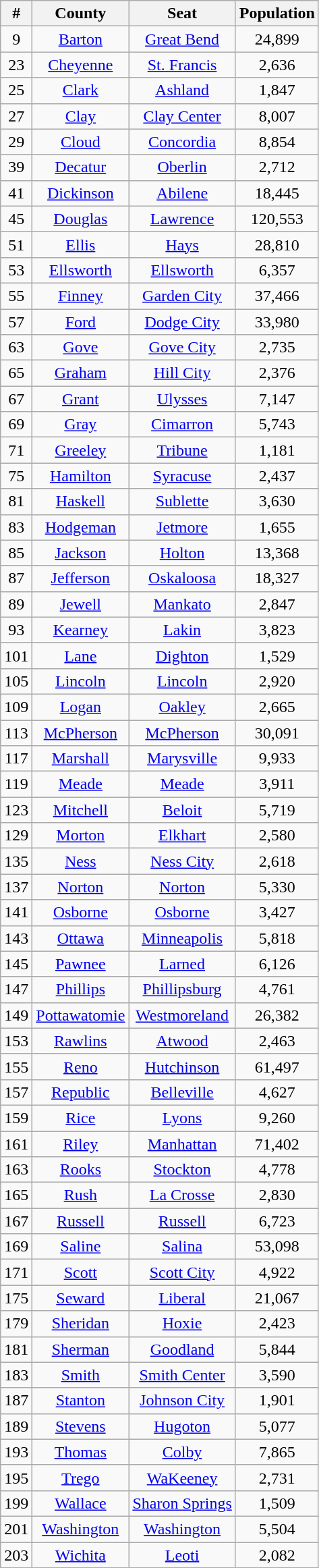<table class="wikitable sortable" style="text-align:center;">
<tr>
<th>#</th>
<th>County</th>
<th>Seat</th>
<th>Population</th>
</tr>
<tr>
<td>9</td>
<td><a href='#'>Barton</a></td>
<td><a href='#'>Great Bend</a></td>
<td>24,899</td>
</tr>
<tr>
<td>23</td>
<td><a href='#'>Cheyenne</a></td>
<td><a href='#'>St. Francis</a></td>
<td>2,636</td>
</tr>
<tr>
<td>25</td>
<td><a href='#'>Clark</a></td>
<td><a href='#'>Ashland</a></td>
<td>1,847</td>
</tr>
<tr>
<td>27</td>
<td><a href='#'>Clay</a></td>
<td><a href='#'>Clay Center</a></td>
<td>8,007</td>
</tr>
<tr>
<td>29</td>
<td><a href='#'>Cloud</a></td>
<td><a href='#'>Concordia</a></td>
<td>8,854</td>
</tr>
<tr>
<td>39</td>
<td><a href='#'>Decatur</a></td>
<td><a href='#'>Oberlin</a></td>
<td>2,712</td>
</tr>
<tr>
<td>41</td>
<td><a href='#'>Dickinson</a></td>
<td><a href='#'>Abilene</a></td>
<td>18,445</td>
</tr>
<tr>
<td>45</td>
<td><a href='#'>Douglas</a></td>
<td><a href='#'>Lawrence</a></td>
<td>120,553</td>
</tr>
<tr>
<td>51</td>
<td><a href='#'>Ellis</a></td>
<td><a href='#'>Hays</a></td>
<td>28,810</td>
</tr>
<tr>
<td>53</td>
<td><a href='#'>Ellsworth</a></td>
<td><a href='#'>Ellsworth</a></td>
<td>6,357</td>
</tr>
<tr>
<td>55</td>
<td><a href='#'>Finney</a></td>
<td><a href='#'>Garden City</a></td>
<td>37,466</td>
</tr>
<tr>
<td>57</td>
<td><a href='#'>Ford</a></td>
<td><a href='#'>Dodge City</a></td>
<td>33,980</td>
</tr>
<tr>
<td>63</td>
<td><a href='#'>Gove</a></td>
<td><a href='#'>Gove City</a></td>
<td>2,735</td>
</tr>
<tr>
<td>65</td>
<td><a href='#'>Graham</a></td>
<td><a href='#'>Hill City</a></td>
<td>2,376</td>
</tr>
<tr>
<td>67</td>
<td><a href='#'>Grant</a></td>
<td><a href='#'>Ulysses</a></td>
<td>7,147</td>
</tr>
<tr>
<td>69</td>
<td><a href='#'>Gray</a></td>
<td><a href='#'>Cimarron</a></td>
<td>5,743</td>
</tr>
<tr>
<td>71</td>
<td><a href='#'>Greeley</a></td>
<td><a href='#'>Tribune</a></td>
<td>1,181</td>
</tr>
<tr>
<td>75</td>
<td><a href='#'>Hamilton</a></td>
<td><a href='#'>Syracuse</a></td>
<td>2,437</td>
</tr>
<tr>
<td>81</td>
<td><a href='#'>Haskell</a></td>
<td><a href='#'>Sublette</a></td>
<td>3,630</td>
</tr>
<tr>
<td>83</td>
<td><a href='#'>Hodgeman</a></td>
<td><a href='#'>Jetmore</a></td>
<td>1,655</td>
</tr>
<tr>
<td>85</td>
<td><a href='#'>Jackson</a></td>
<td><a href='#'>Holton</a></td>
<td>13,368</td>
</tr>
<tr>
<td>87</td>
<td><a href='#'>Jefferson</a></td>
<td><a href='#'>Oskaloosa</a></td>
<td>18,327</td>
</tr>
<tr>
<td>89</td>
<td><a href='#'>Jewell</a></td>
<td><a href='#'>Mankato</a></td>
<td>2,847</td>
</tr>
<tr>
<td>93</td>
<td><a href='#'>Kearney</a></td>
<td><a href='#'>Lakin</a></td>
<td>3,823</td>
</tr>
<tr>
<td>101</td>
<td><a href='#'>Lane</a></td>
<td><a href='#'>Dighton</a></td>
<td>1,529</td>
</tr>
<tr>
<td>105</td>
<td><a href='#'>Lincoln</a></td>
<td><a href='#'>Lincoln</a></td>
<td>2,920</td>
</tr>
<tr>
<td>109</td>
<td><a href='#'>Logan</a></td>
<td><a href='#'>Oakley</a></td>
<td>2,665</td>
</tr>
<tr>
<td>113</td>
<td><a href='#'>McPherson</a></td>
<td><a href='#'>McPherson</a></td>
<td>30,091</td>
</tr>
<tr>
<td>117</td>
<td><a href='#'>Marshall</a></td>
<td><a href='#'>Marysville</a></td>
<td>9,933</td>
</tr>
<tr>
<td>119</td>
<td><a href='#'>Meade</a></td>
<td><a href='#'>Meade</a></td>
<td>3,911</td>
</tr>
<tr>
<td>123</td>
<td><a href='#'>Mitchell</a></td>
<td><a href='#'>Beloit</a></td>
<td>5,719</td>
</tr>
<tr>
<td>129</td>
<td><a href='#'>Morton</a></td>
<td><a href='#'>Elkhart</a></td>
<td>2,580</td>
</tr>
<tr>
<td>135</td>
<td><a href='#'>Ness</a></td>
<td><a href='#'>Ness City</a></td>
<td>2,618</td>
</tr>
<tr>
<td>137</td>
<td><a href='#'>Norton</a></td>
<td><a href='#'>Norton</a></td>
<td>5,330</td>
</tr>
<tr>
<td>141</td>
<td><a href='#'>Osborne</a></td>
<td><a href='#'>Osborne</a></td>
<td>3,427</td>
</tr>
<tr>
<td>143</td>
<td><a href='#'>Ottawa</a></td>
<td><a href='#'>Minneapolis</a></td>
<td>5,818</td>
</tr>
<tr>
<td>145</td>
<td><a href='#'>Pawnee</a></td>
<td><a href='#'>Larned</a></td>
<td>6,126</td>
</tr>
<tr>
<td>147</td>
<td><a href='#'>Phillips</a></td>
<td><a href='#'>Phillipsburg</a></td>
<td>4,761</td>
</tr>
<tr>
<td>149</td>
<td><a href='#'>Pottawatomie</a></td>
<td><a href='#'>Westmoreland</a></td>
<td>26,382</td>
</tr>
<tr>
<td>153</td>
<td><a href='#'>Rawlins</a></td>
<td><a href='#'>Atwood</a></td>
<td>2,463</td>
</tr>
<tr>
<td>155</td>
<td><a href='#'>Reno</a></td>
<td><a href='#'>Hutchinson</a></td>
<td>61,497</td>
</tr>
<tr>
<td>157</td>
<td><a href='#'>Republic</a></td>
<td><a href='#'>Belleville</a></td>
<td>4,627</td>
</tr>
<tr>
<td>159</td>
<td><a href='#'>Rice</a></td>
<td><a href='#'>Lyons</a></td>
<td>9,260</td>
</tr>
<tr>
<td>161</td>
<td><a href='#'>Riley</a></td>
<td><a href='#'>Manhattan</a></td>
<td>71,402</td>
</tr>
<tr>
<td>163</td>
<td><a href='#'>Rooks</a></td>
<td><a href='#'>Stockton</a></td>
<td>4,778</td>
</tr>
<tr>
<td>165</td>
<td><a href='#'>Rush</a></td>
<td><a href='#'>La Crosse</a></td>
<td>2,830</td>
</tr>
<tr>
<td>167</td>
<td><a href='#'>Russell</a></td>
<td><a href='#'>Russell</a></td>
<td>6,723</td>
</tr>
<tr>
<td>169</td>
<td><a href='#'>Saline</a></td>
<td><a href='#'>Salina</a></td>
<td>53,098</td>
</tr>
<tr>
<td>171</td>
<td><a href='#'>Scott</a></td>
<td><a href='#'>Scott City</a></td>
<td>4,922</td>
</tr>
<tr>
<td>175</td>
<td><a href='#'>Seward</a></td>
<td><a href='#'>Liberal</a></td>
<td>21,067</td>
</tr>
<tr>
<td>179</td>
<td><a href='#'>Sheridan</a></td>
<td><a href='#'>Hoxie</a></td>
<td>2,423</td>
</tr>
<tr>
<td>181</td>
<td><a href='#'>Sherman</a></td>
<td><a href='#'>Goodland</a></td>
<td>5,844</td>
</tr>
<tr>
<td>183</td>
<td><a href='#'>Smith</a></td>
<td><a href='#'>Smith Center</a></td>
<td>3,590</td>
</tr>
<tr>
<td>187</td>
<td><a href='#'>Stanton</a></td>
<td><a href='#'>Johnson City</a></td>
<td>1,901</td>
</tr>
<tr>
<td>189</td>
<td><a href='#'>Stevens</a></td>
<td><a href='#'>Hugoton</a></td>
<td>5,077</td>
</tr>
<tr>
<td>193</td>
<td><a href='#'>Thomas</a></td>
<td><a href='#'>Colby</a></td>
<td>7,865</td>
</tr>
<tr>
<td>195</td>
<td><a href='#'>Trego</a></td>
<td><a href='#'>WaKeeney</a></td>
<td>2,731</td>
</tr>
<tr>
<td>199</td>
<td><a href='#'>Wallace</a></td>
<td><a href='#'>Sharon Springs</a></td>
<td>1,509</td>
</tr>
<tr>
<td>201</td>
<td><a href='#'>Washington</a></td>
<td><a href='#'>Washington</a></td>
<td>5,504</td>
</tr>
<tr>
<td>203</td>
<td><a href='#'>Wichita</a></td>
<td><a href='#'>Leoti</a></td>
<td>2,082</td>
</tr>
</table>
